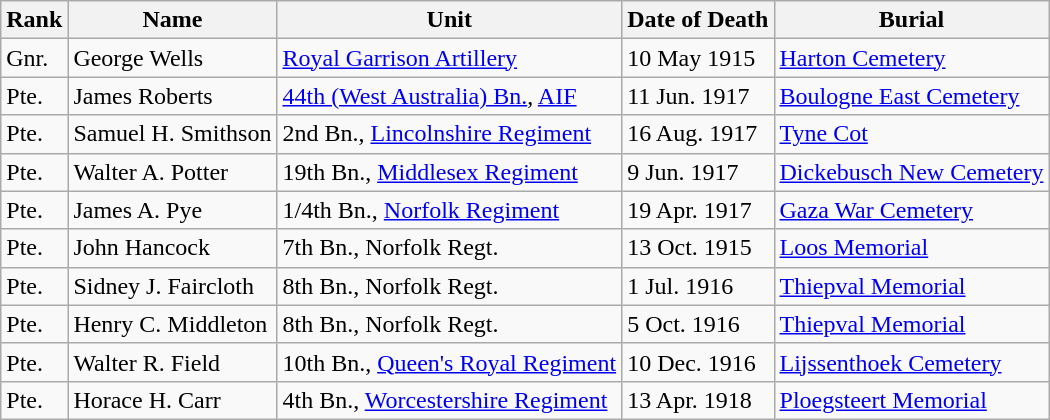<table class="wikitable">
<tr>
<th>Rank</th>
<th>Name</th>
<th>Unit</th>
<th>Date of Death</th>
<th>Burial</th>
</tr>
<tr>
<td>Gnr.</td>
<td>George Wells</td>
<td><a href='#'>Royal Garrison Artillery</a></td>
<td>10 May 1915</td>
<td><a href='#'>Harton Cemetery</a></td>
</tr>
<tr>
<td>Pte.</td>
<td>James Roberts</td>
<td><a href='#'>44th (West Australia) Bn.</a>, <a href='#'>AIF</a></td>
<td>11 Jun. 1917</td>
<td><a href='#'>Boulogne East Cemetery</a></td>
</tr>
<tr>
<td>Pte.</td>
<td>Samuel H. Smithson</td>
<td>2nd Bn., <a href='#'>Lincolnshire Regiment</a></td>
<td>16 Aug. 1917</td>
<td><a href='#'>Tyne Cot</a></td>
</tr>
<tr>
<td>Pte.</td>
<td>Walter A. Potter</td>
<td>19th Bn., <a href='#'>Middlesex Regiment</a></td>
<td>9 Jun. 1917</td>
<td><a href='#'>Dickebusch New Cemetery</a></td>
</tr>
<tr>
<td>Pte.</td>
<td>James A. Pye</td>
<td>1/4th Bn., <a href='#'>Norfolk Regiment</a></td>
<td>19 Apr. 1917</td>
<td><a href='#'>Gaza War Cemetery</a></td>
</tr>
<tr>
<td>Pte.</td>
<td>John Hancock</td>
<td>7th Bn., Norfolk Regt.</td>
<td>13 Oct. 1915</td>
<td><a href='#'>Loos Memorial</a></td>
</tr>
<tr>
<td>Pte.</td>
<td>Sidney J. Faircloth</td>
<td>8th Bn., Norfolk Regt.</td>
<td>1 Jul. 1916</td>
<td><a href='#'>Thiepval Memorial</a></td>
</tr>
<tr>
<td>Pte.</td>
<td>Henry C. Middleton</td>
<td>8th Bn., Norfolk Regt.</td>
<td>5 Oct. 1916</td>
<td><a href='#'>Thiepval Memorial</a></td>
</tr>
<tr>
<td>Pte.</td>
<td>Walter R. Field</td>
<td>10th Bn., <a href='#'>Queen's Royal Regiment</a></td>
<td>10 Dec. 1916</td>
<td><a href='#'>Lijssenthoek Cemetery</a></td>
</tr>
<tr>
<td>Pte.</td>
<td>Horace H. Carr</td>
<td>4th Bn., <a href='#'>Worcestershire Regiment</a></td>
<td>13 Apr. 1918</td>
<td><a href='#'>Ploegsteert Memorial</a></td>
</tr>
</table>
